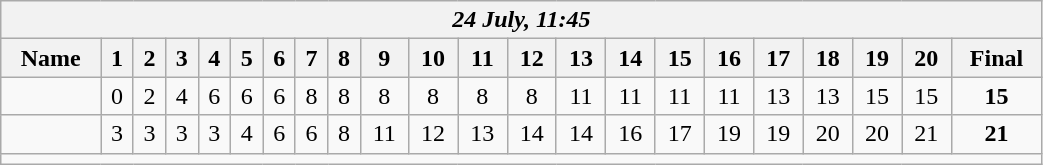<table class=wikitable style="text-align:center; width: 55%">
<tr>
<th colspan=22><em>24 July, 11:45</em></th>
</tr>
<tr>
<th>Name</th>
<th>1</th>
<th>2</th>
<th>3</th>
<th>4</th>
<th>5</th>
<th>6</th>
<th>7</th>
<th>8</th>
<th>9</th>
<th>10</th>
<th>11</th>
<th>12</th>
<th>13</th>
<th>14</th>
<th>15</th>
<th>16</th>
<th>17</th>
<th>18</th>
<th>19</th>
<th>20</th>
<th>Final</th>
</tr>
<tr>
<td align=left></td>
<td>0</td>
<td>2</td>
<td>4</td>
<td>6</td>
<td>6</td>
<td>6</td>
<td>8</td>
<td>8</td>
<td>8</td>
<td>8</td>
<td>8</td>
<td>8</td>
<td>11</td>
<td>11</td>
<td>11</td>
<td>11</td>
<td>13</td>
<td>13</td>
<td>15</td>
<td>15</td>
<td><strong>15</strong></td>
</tr>
<tr>
<td align=left><strong></strong></td>
<td>3</td>
<td>3</td>
<td>3</td>
<td>3</td>
<td>4</td>
<td>6</td>
<td>6</td>
<td>8</td>
<td>11</td>
<td>12</td>
<td>13</td>
<td>14</td>
<td>14</td>
<td>16</td>
<td>17</td>
<td>19</td>
<td>19</td>
<td>20</td>
<td>20</td>
<td>21</td>
<td><strong>21</strong></td>
</tr>
<tr>
<td colspan=22></td>
</tr>
</table>
